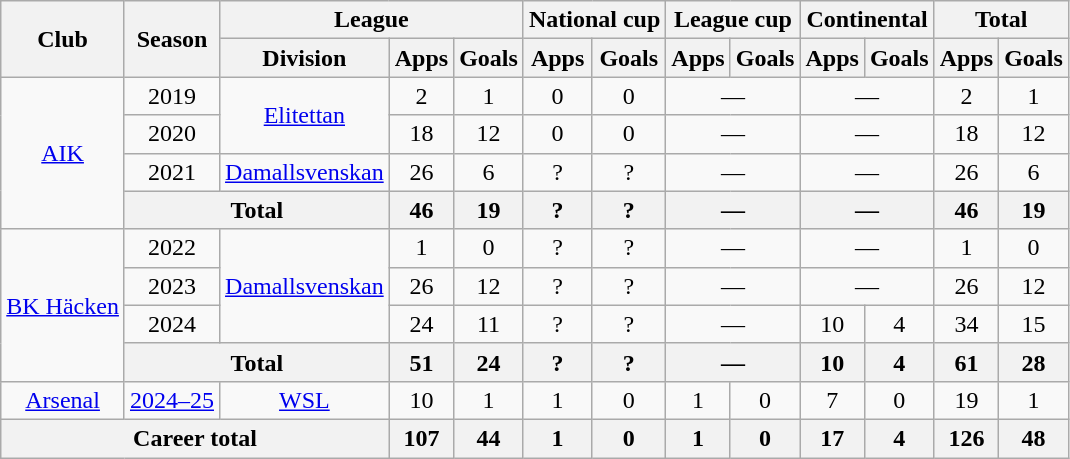<table class="wikitable" style="text-align: center;">
<tr>
<th rowspan="2">Club</th>
<th rowspan="2">Season</th>
<th colspan="3">League</th>
<th colspan="2">National cup</th>
<th colspan="2">League cup</th>
<th colspan="2">Continental</th>
<th colspan="2">Total</th>
</tr>
<tr>
<th>Division</th>
<th>Apps</th>
<th>Goals</th>
<th>Apps</th>
<th>Goals</th>
<th>Apps</th>
<th>Goals</th>
<th>Apps</th>
<th>Goals</th>
<th>Apps</th>
<th>Goals</th>
</tr>
<tr>
<td rowspan="4"><a href='#'>AIK</a></td>
<td>2019</td>
<td rowspan="2"><a href='#'>Elitettan</a></td>
<td>2</td>
<td>1</td>
<td>0</td>
<td>0</td>
<td colspan="2">—</td>
<td colspan="2">—</td>
<td>2</td>
<td>1</td>
</tr>
<tr>
<td>2020</td>
<td>18</td>
<td>12</td>
<td>0</td>
<td>0</td>
<td colspan="2">—</td>
<td colspan="2">—</td>
<td>18</td>
<td>12</td>
</tr>
<tr>
<td>2021</td>
<td><a href='#'>Damallsvenskan</a></td>
<td>26</td>
<td>6</td>
<td>?</td>
<td>?</td>
<td colspan="2">—</td>
<td colspan="2">—</td>
<td>26</td>
<td>6</td>
</tr>
<tr>
<th colspan="2">Total</th>
<th>46</th>
<th>19</th>
<th>?</th>
<th>?</th>
<th colspan="2">—</th>
<th colspan="2">—</th>
<th>46</th>
<th>19</th>
</tr>
<tr>
<td rowspan="4"><a href='#'>BK Häcken</a></td>
<td>2022</td>
<td rowspan="3"><a href='#'>Damallsvenskan</a></td>
<td>1</td>
<td>0</td>
<td>?</td>
<td>?</td>
<td colspan="2">—</td>
<td colspan="2">—</td>
<td>1</td>
<td>0</td>
</tr>
<tr>
<td>2023</td>
<td>26</td>
<td>12</td>
<td>?</td>
<td>?</td>
<td colspan="2">—</td>
<td colspan="2">—</td>
<td>26</td>
<td>12</td>
</tr>
<tr>
<td>2024</td>
<td>24</td>
<td>11</td>
<td>?</td>
<td>?</td>
<td colspan="2">—</td>
<td>10</td>
<td>4</td>
<td>34</td>
<td>15</td>
</tr>
<tr>
<th colspan="2">Total</th>
<th>51</th>
<th>24</th>
<th>?</th>
<th>?</th>
<th colspan="2">—</th>
<th>10</th>
<th>4</th>
<th>61</th>
<th>28</th>
</tr>
<tr>
<td><a href='#'>Arsenal</a></td>
<td><a href='#'>2024–25</a></td>
<td><a href='#'>WSL</a></td>
<td>10</td>
<td>1</td>
<td>1</td>
<td>0</td>
<td>1</td>
<td>0</td>
<td>7</td>
<td>0</td>
<td>19</td>
<td>1</td>
</tr>
<tr>
<th colspan="3">Career total</th>
<th>107</th>
<th>44</th>
<th>1</th>
<th>0</th>
<th>1</th>
<th>0</th>
<th>17</th>
<th>4</th>
<th>126</th>
<th>48</th>
</tr>
</table>
